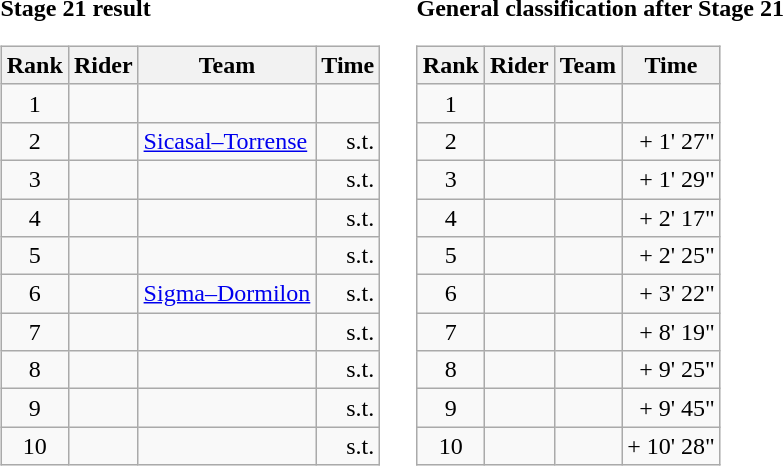<table>
<tr>
<td><strong>Stage 21 result</strong><br><table class="wikitable">
<tr>
<th scope="col">Rank</th>
<th scope="col">Rider</th>
<th scope="col">Team</th>
<th scope="col">Time</th>
</tr>
<tr>
<td style="text-align:center;">1</td>
<td></td>
<td></td>
<td style="text-align:right;"></td>
</tr>
<tr>
<td style="text-align:center;">2</td>
<td></td>
<td><a href='#'>Sicasal–Torrense</a></td>
<td style="text-align:right;">s.t.</td>
</tr>
<tr>
<td style="text-align:center;">3</td>
<td></td>
<td></td>
<td style="text-align:right;">s.t.</td>
</tr>
<tr>
<td style="text-align:center;">4</td>
<td></td>
<td></td>
<td style="text-align:right;">s.t.</td>
</tr>
<tr>
<td style="text-align:center;">5</td>
<td></td>
<td></td>
<td style="text-align:right;">s.t.</td>
</tr>
<tr>
<td style="text-align:center;">6</td>
<td></td>
<td><a href='#'>Sigma–Dormilon</a></td>
<td style="text-align:right;">s.t.</td>
</tr>
<tr>
<td style="text-align:center;">7</td>
<td></td>
<td></td>
<td style="text-align:right;">s.t.</td>
</tr>
<tr>
<td style="text-align:center;">8</td>
<td></td>
<td></td>
<td style="text-align:right;">s.t.</td>
</tr>
<tr>
<td style="text-align:center;">9</td>
<td></td>
<td></td>
<td style="text-align:right;">s.t.</td>
</tr>
<tr>
<td style="text-align:center;">10</td>
<td></td>
<td></td>
<td style="text-align:right;">s.t.</td>
</tr>
</table>
</td>
<td></td>
<td><strong>General classification after Stage 21</strong><br><table class="wikitable">
<tr>
<th scope="col">Rank</th>
<th scope="col">Rider</th>
<th scope="col">Team</th>
<th scope="col">Time</th>
</tr>
<tr>
<td style="text-align:center;">1</td>
<td></td>
<td></td>
<td style="text-align:right;"></td>
</tr>
<tr>
<td style="text-align:center;">2</td>
<td></td>
<td></td>
<td style="text-align:right;">+ 1' 27"</td>
</tr>
<tr>
<td style="text-align:center;">3</td>
<td></td>
<td></td>
<td style="text-align:right;">+ 1' 29"</td>
</tr>
<tr>
<td style="text-align:center;">4</td>
<td></td>
<td></td>
<td style="text-align:right;">+ 2' 17"</td>
</tr>
<tr>
<td style="text-align:center;">5</td>
<td></td>
<td></td>
<td style="text-align:right;">+ 2' 25"</td>
</tr>
<tr>
<td style="text-align:center;">6</td>
<td></td>
<td></td>
<td style="text-align:right;">+ 3' 22"</td>
</tr>
<tr>
<td style="text-align:center;">7</td>
<td></td>
<td></td>
<td style="text-align:right;">+ 8' 19"</td>
</tr>
<tr>
<td style="text-align:center;">8</td>
<td></td>
<td></td>
<td style="text-align:right;">+ 9' 25"</td>
</tr>
<tr>
<td style="text-align:center;">9</td>
<td></td>
<td></td>
<td style="text-align:right;">+ 9' 45"</td>
</tr>
<tr>
<td style="text-align:center;">10</td>
<td></td>
<td></td>
<td style="text-align:right;">+ 10' 28"</td>
</tr>
</table>
</td>
</tr>
</table>
